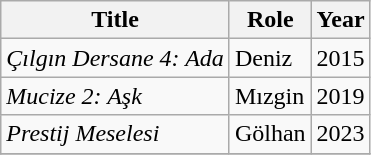<table class="wikitable">
<tr>
<th>Title</th>
<th>Role</th>
<th>Year</th>
</tr>
<tr>
<td><em>Çılgın Dersane 4: Ada</em></td>
<td>Deniz</td>
<td>2015</td>
</tr>
<tr>
<td><em>Mucize 2: Aşk</em></td>
<td>Mızgin</td>
<td>2019</td>
</tr>
<tr>
<td><em>Prestij Meselesi</em></td>
<td>Gölhan</td>
<td>2023</td>
</tr>
<tr>
</tr>
</table>
